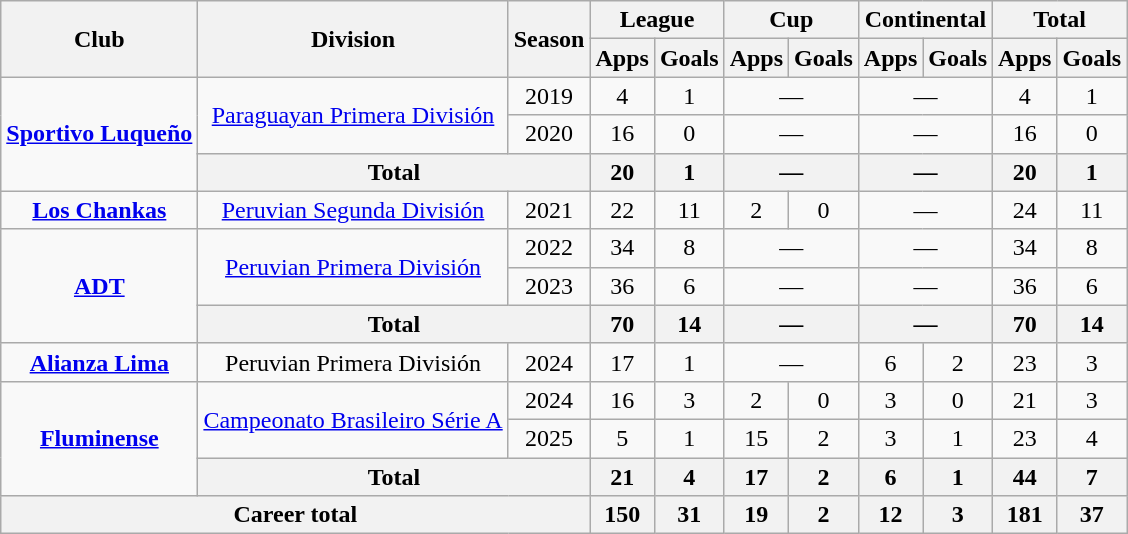<table class="wikitable center" style="text-align: center">
<tr>
<th rowspan="2">Club</th>
<th rowspan="2">Division</th>
<th rowspan="2">Season</th>
<th colspan="2">League</th>
<th colspan="2">Cup</th>
<th colspan="2">Continental</th>
<th colspan="2">Total</th>
</tr>
<tr>
<th>Apps</th>
<th>Goals</th>
<th>Apps</th>
<th>Goals</th>
<th>Apps</th>
<th>Goals</th>
<th>Apps</th>
<th>Goals</th>
</tr>
<tr>
<td rowspan="3"><strong><a href='#'>Sportivo Luqueño</a></strong></td>
<td rowspan="2"><a href='#'>Paraguayan Primera División</a></td>
<td>2019</td>
<td>4</td>
<td>1</td>
<td colspan="2">—</td>
<td colspan="2">—</td>
<td>4</td>
<td>1</td>
</tr>
<tr>
<td>2020</td>
<td>16</td>
<td>0</td>
<td colspan="2">—</td>
<td colspan="2">—</td>
<td>16</td>
<td>0</td>
</tr>
<tr>
<th colspan="2">Total</th>
<th>20</th>
<th>1</th>
<th colspan="2">—</th>
<th colspan="2">—</th>
<th>20</th>
<th>1</th>
</tr>
<tr>
<td><strong><a href='#'>Los Chankas</a></strong></td>
<td><a href='#'>Peruvian Segunda División</a></td>
<td>2021</td>
<td>22</td>
<td>11</td>
<td>2</td>
<td>0</td>
<td colspan="2">—</td>
<td>24</td>
<td>11</td>
</tr>
<tr>
<td rowspan="3"><strong><a href='#'>ADT</a></strong></td>
<td rowspan="2"><a href='#'>Peruvian Primera División</a></td>
<td>2022</td>
<td>34</td>
<td>8</td>
<td colspan="2">—</td>
<td colspan="2">—</td>
<td>34</td>
<td>8</td>
</tr>
<tr>
<td>2023</td>
<td>36</td>
<td>6</td>
<td colspan="2">—</td>
<td colspan="2">—</td>
<td>36</td>
<td>6</td>
</tr>
<tr>
<th colspan="2">Total</th>
<th>70</th>
<th>14</th>
<th colspan="2">—</th>
<th colspan="2">—</th>
<th>70</th>
<th>14</th>
</tr>
<tr>
<td><strong><a href='#'>Alianza Lima</a></strong></td>
<td>Peruvian Primera División</td>
<td>2024</td>
<td>17</td>
<td>1</td>
<td colspan="2">—</td>
<td>6</td>
<td>2</td>
<td>23</td>
<td>3</td>
</tr>
<tr>
<td rowspan="3"><strong><a href='#'>Fluminense</a></strong></td>
<td rowspan="2"><a href='#'>Campeonato Brasileiro Série A</a></td>
<td>2024</td>
<td>16</td>
<td>3</td>
<td>2</td>
<td>0</td>
<td>3</td>
<td>0</td>
<td>21</td>
<td>3</td>
</tr>
<tr>
<td>2025</td>
<td>5</td>
<td>1</td>
<td>15</td>
<td>2</td>
<td>3</td>
<td>1</td>
<td>23</td>
<td>4</td>
</tr>
<tr>
<th colspan="2">Total</th>
<th>21</th>
<th>4</th>
<th>17</th>
<th>2</th>
<th>6</th>
<th>1</th>
<th>44</th>
<th>7</th>
</tr>
<tr>
<th colspan="3">Career total</th>
<th>150</th>
<th>31</th>
<th>19</th>
<th>2</th>
<th>12</th>
<th>3</th>
<th>181</th>
<th>37</th>
</tr>
</table>
